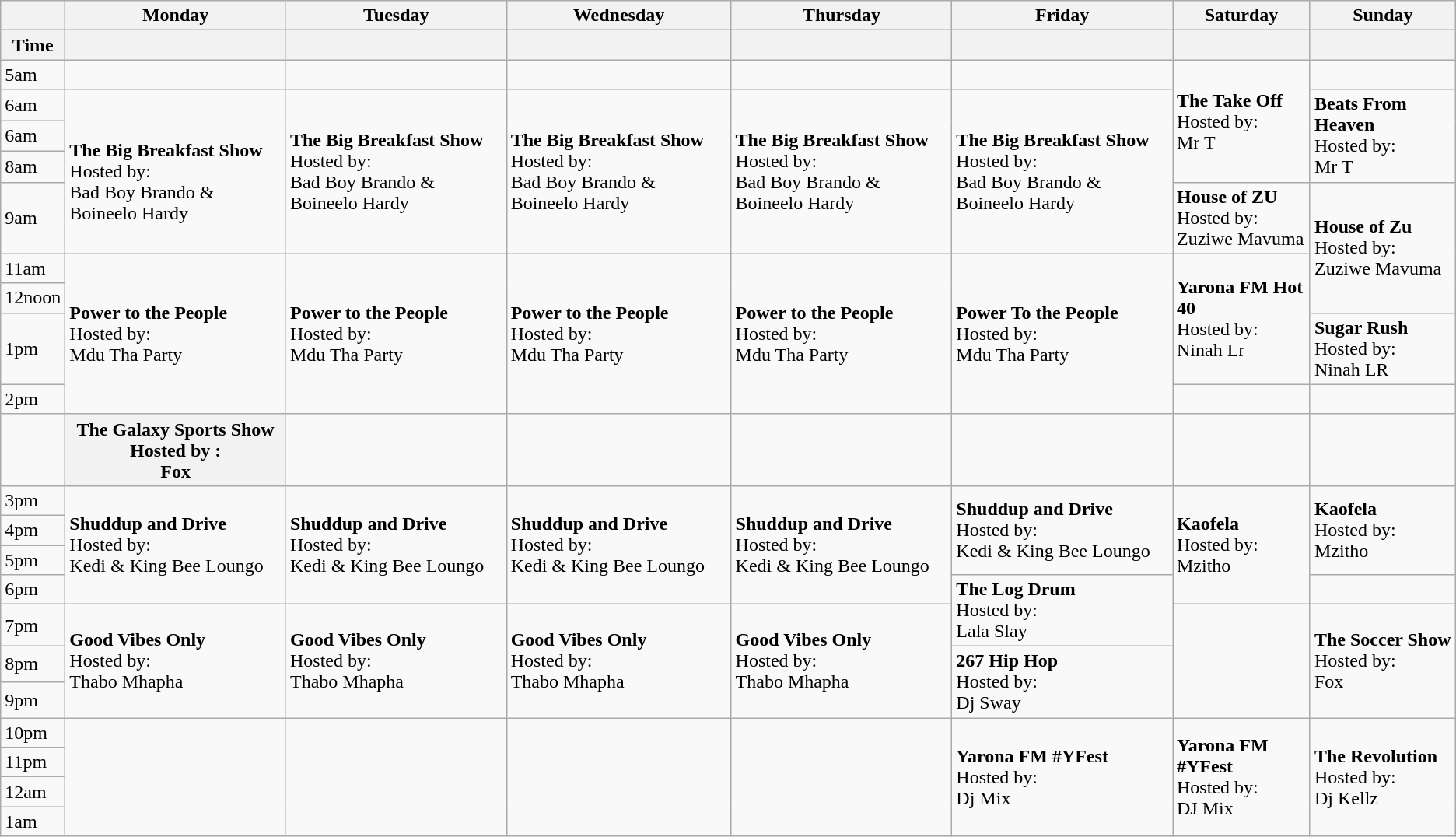<table class="wikitable">
<tr>
<th></th>
<th>Monday</th>
<th>Tuesday</th>
<th>Wednesday</th>
<th>Thursday</th>
<th>Friday</th>
<th>Saturday</th>
<th>Sunday</th>
</tr>
<tr>
<th>Time</th>
<th></th>
<th></th>
<th></th>
<th></th>
<th></th>
<th></th>
<th></th>
</tr>
<tr>
<td>5am</td>
<td></td>
<td></td>
<td></td>
<td></td>
<td></td>
<td rowspan="4"><strong>The Take Off</strong><br>Hosted by:<br>Mr T</td>
<td></td>
</tr>
<tr>
<td>6am</td>
<td rowspan="4"><br><strong>The Big Breakfast Show</strong><br>Hosted by:<br>Bad Boy Brando & Boineelo Hardy</td>
<td rowspan="4"><strong>The Big Breakfast Show</strong><br>Hosted by:<br>Bad Boy Brando & Boineelo Hardy</td>
<td rowspan="4"><strong>The Big Breakfast Show</strong><br>Hosted by:<br>Bad Boy Brando & Boineelo Hardy</td>
<td rowspan="4"><strong>The Big Breakfast Show</strong><br>Hosted by:<br>Bad Boy Brando & Boineelo Hardy</td>
<td rowspan="4"><strong>The Big Breakfast Show</strong><br>Hosted by:<br>Bad Boy Brando & Boineelo Hardy</td>
<td rowspan="3"><strong>Beats From Heaven</strong><br>Hosted by:<br>Mr T</td>
</tr>
<tr>
<td>6am</td>
</tr>
<tr>
<td>8am</td>
</tr>
<tr>
<td>9am</td>
<td><strong>House of ZU</strong><br>Hosted by:<br>Zuziwe Mavuma</td>
<td rowspan="3"><strong>House of Zu</strong><br>Hosted by:<br>Zuziwe Mavuma</td>
</tr>
<tr>
<td>11am</td>
<td rowspan="4"><strong>Power to the People</strong><br>Hosted by:<br>Mdu Tha Party</td>
<td rowspan="4"><strong>Power to the People</strong><br>Hosted by:<br>Mdu Tha Party</td>
<td rowspan="4"><strong>Power to the People</strong><br>Hosted by:<br>Mdu Tha Party</td>
<td rowspan="4"><strong>Power to the People</strong><br>Hosted by:<br>Mdu Tha Party</td>
<td rowspan="4"><strong>Power To the People</strong><br>Hosted by:<br>Mdu Tha Party</td>
<td rowspan="3"><strong>Yarona FM Hot 40</strong><br>Hosted by:<br>Ninah Lr</td>
</tr>
<tr>
<td>12noon</td>
</tr>
<tr>
<td>1pm</td>
<td><strong>Sugar Rush</strong><br>Hosted by:<br>Ninah LR</td>
</tr>
<tr>
<td>2pm</td>
<td></td>
<td></td>
</tr>
<tr>
<td></td>
<th>The Galaxy Sports Show<br>Hosted by :<br>Fox</th>
<td></td>
<td></td>
<td></td>
<td></td>
<td></td>
<td></td>
</tr>
<tr>
<td>3pm</td>
<td rowspan="4"><strong>Shuddup and Drive</strong><br>Hosted by:<br>Kedi & King Bee Loungo</td>
<td rowspan="4"><strong>Shuddup and Drive</strong><br>Hosted by:<br>Kedi & King Bee Loungo</td>
<td rowspan="4"><strong>Shuddup and Drive</strong><br>Hosted by:<br>Kedi & King Bee Loungo</td>
<td rowspan="4"><strong>Shuddup and Drive</strong><br>Hosted by:<br>Kedi & King Bee Loungo</td>
<td rowspan="3"><strong>Shuddup and Drive</strong><br>Hosted by:<br>Kedi & King Bee Loungo</td>
<td rowspan="4"><strong>Kaofela</strong><br>Hosted by:<br>Mzitho</td>
<td rowspan="3"><strong>Kaofela</strong><br>Hosted by:<br>Mzitho</td>
</tr>
<tr>
<td>4pm</td>
</tr>
<tr>
<td>5pm</td>
</tr>
<tr>
<td>6pm</td>
<td rowspan="2"><strong>The Log Drum</strong><br>Hosted by:<br>Lala Slay</td>
<td></td>
</tr>
<tr>
<td>7pm</td>
<td rowspan="3"><strong>Good Vibes Only</strong><br>Hosted by:<br>Thabo Mhapha</td>
<td rowspan="3"><strong>Good Vibes Only</strong><br>Hosted by:<br>Thabo Mhapha</td>
<td rowspan="3"><strong>Good Vibes Only</strong><br>Hosted by:<br>Thabo Mhapha</td>
<td rowspan="3"><strong>Good Vibes Only</strong><br>Hosted by:<br>Thabo Mhapha</td>
<td rowspan="3"></td>
<td rowspan="3"><strong>The Soccer Show</strong><br>Hosted by:<br>Fox</td>
</tr>
<tr>
<td>8pm</td>
<td rowspan="2"><strong>267 Hip Hop</strong><br>Hosted by:<br>Dj Sway</td>
</tr>
<tr>
<td>9pm</td>
</tr>
<tr>
<td>10pm</td>
<td rowspan="4"></td>
<td rowspan="4"></td>
<td rowspan="4"></td>
<td rowspan="4"></td>
<td rowspan="4"><strong>Yarona FM #YFest</strong><br>Hosted by:<br>Dj Mix</td>
<td rowspan="4"><strong>Yarona FM #YFest</strong><br>Hosted by:<br>DJ Mix</td>
<td rowspan="4"><strong>The Revolution</strong><br>Hosted by:<br>Dj Kellz</td>
</tr>
<tr>
<td>11pm</td>
</tr>
<tr>
<td>12am</td>
</tr>
<tr>
<td>1am</td>
</tr>
</table>
